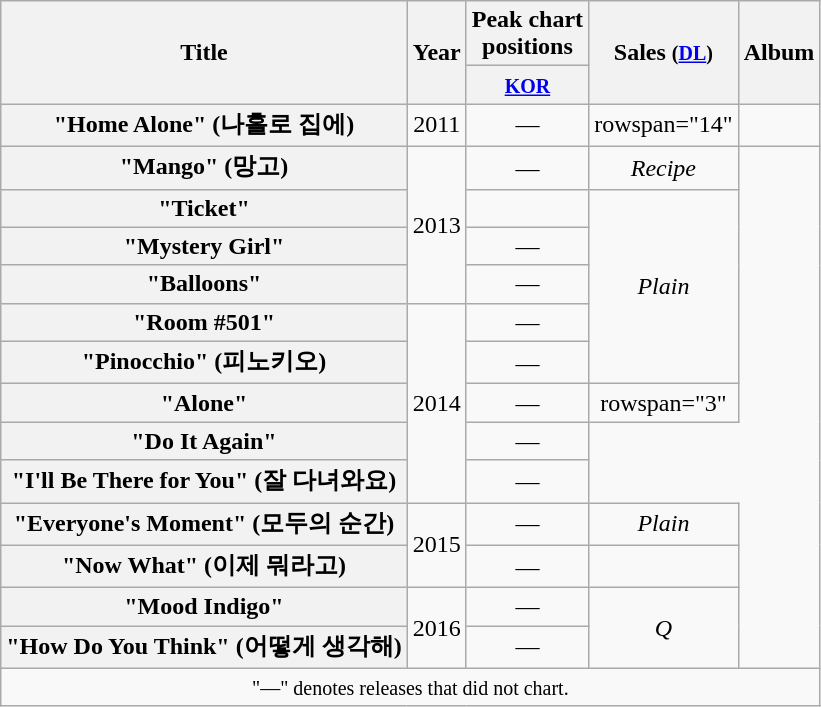<table class="wikitable plainrowheaders" style="text-align:center;">
<tr>
<th scope="col" rowspan="2">Title</th>
<th scope="col" rowspan="2">Year</th>
<th scope="col" colspan="1">Peak chart <br> positions</th>
<th scope="col" rowspan="2">Sales <small>(<a href='#'>DL</a>)</small></th>
<th scope="col" rowspan="2">Album</th>
</tr>
<tr>
<th><small><a href='#'>KOR</a></small><br></th>
</tr>
<tr>
<th scope="row">"Home Alone" (나홀로 집에)</th>
<td>2011</td>
<td>—</td>
<td>rowspan="14" </td>
<td></td>
</tr>
<tr>
<th scope="row">"Mango" (망고)</th>
<td rowspan="4">2013</td>
<td>—</td>
<td><em>Recipe</em></td>
</tr>
<tr>
<th scope="row">"Ticket"</th>
<td></td>
<td rowspan="5"><em>Plain</em></td>
</tr>
<tr>
<th scope="row">"Mystery Girl"</th>
<td>—</td>
</tr>
<tr>
<th scope="row">"Balloons"</th>
<td>—</td>
</tr>
<tr>
<th scope="row">"Room #501"</th>
<td rowspan="5">2014</td>
<td>—</td>
</tr>
<tr>
<th scope="row">"Pinocchio" (피노키오)</th>
<td>—</td>
</tr>
<tr>
<th scope="row">"Alone"</th>
<td>—</td>
<td>rowspan="3" </td>
</tr>
<tr>
<th scope="row">"Do It Again"</th>
<td>—</td>
</tr>
<tr>
<th scope="row">"I'll Be There for You" (잘 다녀와요)</th>
<td>—</td>
</tr>
<tr>
<th scope="row">"Everyone's Moment" (모두의 순간)</th>
<td rowspan="2">2015</td>
<td>—</td>
<td><em>Plain</em></td>
</tr>
<tr>
<th scope="row">"Now What" (이제 뭐라고)</th>
<td>—</td>
<td></td>
</tr>
<tr>
<th scope="row">"Mood Indigo"</th>
<td rowspan="2">2016</td>
<td>—</td>
<td rowspan="2"><em>Q</em></td>
</tr>
<tr>
<th scope="row">"How Do You Think" (어떻게 생각해)</th>
<td>—</td>
</tr>
<tr>
<td colspan="5" align="center"><small>"—" denotes releases that did not chart.</small></td>
</tr>
</table>
